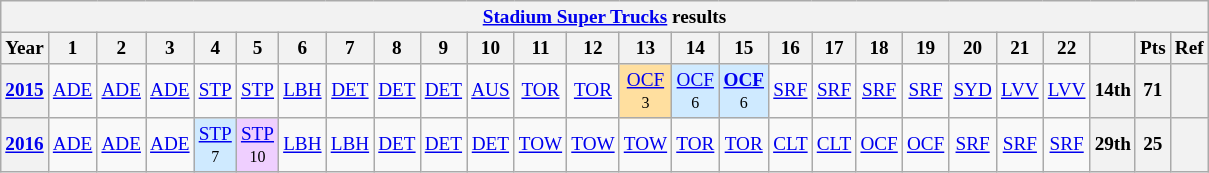<table class="wikitable" style="text-align:center; font-size:80%">
<tr>
<th colspan=45><a href='#'>Stadium Super Trucks</a> results</th>
</tr>
<tr>
<th>Year</th>
<th>1</th>
<th>2</th>
<th>3</th>
<th>4</th>
<th>5</th>
<th>6</th>
<th>7</th>
<th>8</th>
<th>9</th>
<th>10</th>
<th>11</th>
<th>12</th>
<th>13</th>
<th>14</th>
<th>15</th>
<th>16</th>
<th>17</th>
<th>18</th>
<th>19</th>
<th>20</th>
<th>21</th>
<th>22</th>
<th></th>
<th>Pts</th>
<th>Ref</th>
</tr>
<tr>
<th><a href='#'>2015</a></th>
<td><a href='#'>ADE</a></td>
<td><a href='#'>ADE</a></td>
<td><a href='#'>ADE</a></td>
<td><a href='#'>STP</a></td>
<td><a href='#'>STP</a></td>
<td><a href='#'>LBH</a></td>
<td><a href='#'>DET</a></td>
<td><a href='#'>DET</a></td>
<td><a href='#'>DET</a></td>
<td><a href='#'>AUS</a></td>
<td><a href='#'>TOR</a></td>
<td><a href='#'>TOR</a></td>
<td style="background:#FFDF9F;"><a href='#'>OCF</a><br><small>3</small></td>
<td style="background:#CFEAFF;"><a href='#'>OCF</a><br><small>6</small></td>
<td style="background:#CFEAFF;"><strong><a href='#'>OCF</a></strong><br><small>6</small></td>
<td><a href='#'>SRF</a></td>
<td><a href='#'>SRF</a></td>
<td><a href='#'>SRF</a></td>
<td><a href='#'>SRF</a></td>
<td><a href='#'>SYD</a></td>
<td><a href='#'>LVV</a></td>
<td><a href='#'>LVV</a></td>
<th>14th</th>
<th>71</th>
<th></th>
</tr>
<tr>
<th><a href='#'>2016</a></th>
<td><a href='#'>ADE</a></td>
<td><a href='#'>ADE</a></td>
<td><a href='#'>ADE</a></td>
<td style="background:#CFEAFF;"><a href='#'>STP</a><br><small>7</small></td>
<td style="background:#EFCFFF;"><a href='#'>STP</a><br><small>10</small></td>
<td><a href='#'>LBH</a></td>
<td><a href='#'>LBH</a></td>
<td><a href='#'>DET</a></td>
<td><a href='#'>DET</a></td>
<td><a href='#'>DET</a></td>
<td><a href='#'>TOW</a></td>
<td><a href='#'>TOW</a></td>
<td><a href='#'>TOW</a></td>
<td><a href='#'>TOR</a></td>
<td><a href='#'>TOR</a></td>
<td><a href='#'>CLT</a></td>
<td><a href='#'>CLT</a></td>
<td><a href='#'>OCF</a></td>
<td><a href='#'>OCF</a></td>
<td><a href='#'>SRF</a></td>
<td><a href='#'>SRF</a></td>
<td><a href='#'>SRF</a></td>
<th>29th</th>
<th>25</th>
<th></th>
</tr>
</table>
